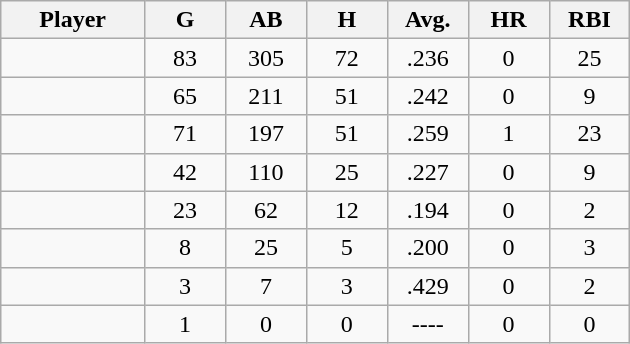<table class="wikitable sortable">
<tr>
<th bgcolor="#DDDDFF" width="16%">Player</th>
<th bgcolor="#DDDDFF" width="9%">G</th>
<th bgcolor="#DDDDFF" width="9%">AB</th>
<th bgcolor="#DDDDFF" width="9%">H</th>
<th bgcolor="#DDDDFF" width="9%">Avg.</th>
<th bgcolor="#DDDDFF" width="9%">HR</th>
<th bgcolor="#DDDDFF" width="9%">RBI</th>
</tr>
<tr align="center">
<td></td>
<td>83</td>
<td>305</td>
<td>72</td>
<td>.236</td>
<td>0</td>
<td>25</td>
</tr>
<tr align="center">
<td></td>
<td>65</td>
<td>211</td>
<td>51</td>
<td>.242</td>
<td>0</td>
<td>9</td>
</tr>
<tr align="center">
<td></td>
<td>71</td>
<td>197</td>
<td>51</td>
<td>.259</td>
<td>1</td>
<td>23</td>
</tr>
<tr align="center">
<td></td>
<td>42</td>
<td>110</td>
<td>25</td>
<td>.227</td>
<td>0</td>
<td>9</td>
</tr>
<tr align="center">
<td></td>
<td>23</td>
<td>62</td>
<td>12</td>
<td>.194</td>
<td>0</td>
<td>2</td>
</tr>
<tr align="center">
<td></td>
<td>8</td>
<td>25</td>
<td>5</td>
<td>.200</td>
<td>0</td>
<td>3</td>
</tr>
<tr align="center">
<td></td>
<td>3</td>
<td>7</td>
<td>3</td>
<td>.429</td>
<td>0</td>
<td>2</td>
</tr>
<tr align="center">
<td></td>
<td>1</td>
<td>0</td>
<td>0</td>
<td>----</td>
<td>0</td>
<td>0</td>
</tr>
</table>
